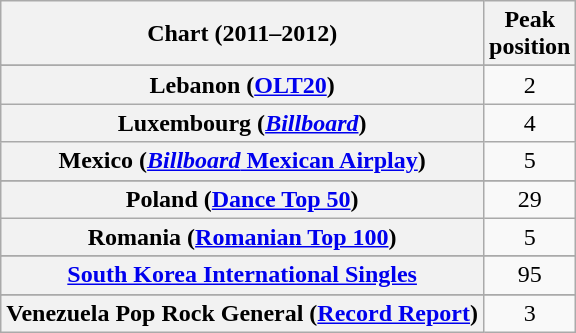<table class="wikitable sortable plainrowheaders" style="text-align:center">
<tr>
<th>Chart (2011–2012)</th>
<th>Peak<br>position</th>
</tr>
<tr>
</tr>
<tr>
</tr>
<tr>
</tr>
<tr>
</tr>
<tr>
</tr>
<tr>
</tr>
<tr>
</tr>
<tr>
</tr>
<tr>
</tr>
<tr>
</tr>
<tr>
</tr>
<tr>
</tr>
<tr>
</tr>
<tr>
</tr>
<tr>
</tr>
<tr>
</tr>
<tr>
<th scope="row">Lebanon (<a href='#'>OLT20</a>)</th>
<td>2</td>
</tr>
<tr>
<th scope="row">Luxembourg (<em><a href='#'>Billboard</a></em>)</th>
<td style="text-align:center;">4</td>
</tr>
<tr>
<th scope="row">Mexico (<a href='#'><em>Billboard</em> Mexican Airplay</a>)</th>
<td style="text-align:center;">5</td>
</tr>
<tr>
</tr>
<tr>
</tr>
<tr>
</tr>
<tr>
<th scope="row">Poland (<a href='#'>Dance Top 50</a>)</th>
<td style="text-align:center;">29</td>
</tr>
<tr>
<th scope="row">Romania (<a href='#'>Romanian Top 100</a>)</th>
<td style="text-align:center;">5</td>
</tr>
<tr>
</tr>
<tr>
</tr>
<tr>
</tr>
<tr>
<th scope="row"><a href='#'>South Korea International Singles</a></th>
<td style="text-align:center;">95</td>
</tr>
<tr>
</tr>
<tr>
</tr>
<tr>
</tr>
<tr>
</tr>
<tr>
</tr>
<tr>
</tr>
<tr>
</tr>
<tr>
</tr>
<tr>
</tr>
<tr>
</tr>
<tr>
</tr>
<tr>
</tr>
<tr>
</tr>
<tr>
</tr>
<tr>
</tr>
<tr>
<th scope="row">Venezuela Pop Rock General (<a href='#'>Record Report</a>)</th>
<td style="text-align:center;">3</td>
</tr>
</table>
